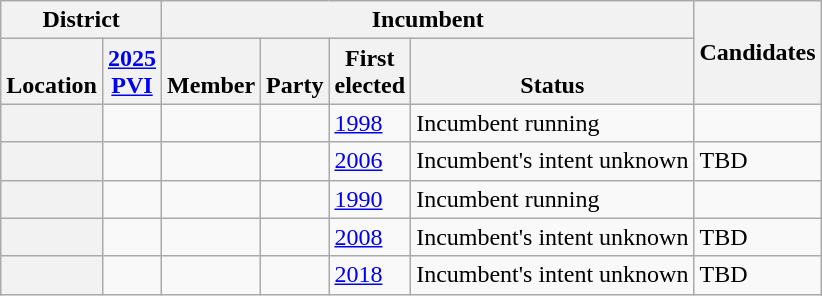<table class="wikitable sortable">
<tr>
<th colspan=2>District</th>
<th colspan=4>Incumbent</th>
<th rowspan=2 class="unsortable">Candidates</th>
</tr>
<tr valign=bottom>
<th>Location</th>
<th><a href='#'>2025<br>PVI</a></th>
<th>Member</th>
<th>Party</th>
<th>First<br>elected</th>
<th>Status</th>
</tr>
<tr>
<th></th>
<td></td>
<td></td>
<td></td>
<td><a href='#'>1998</a></td>
<td>Incumbent running</td>
<td></td>
</tr>
<tr>
<th></th>
<td></td>
<td></td>
<td></td>
<td><a href='#'>2006</a></td>
<td>Incumbent's intent unknown</td>
<td>TBD</td>
</tr>
<tr>
<th></th>
<td></td>
<td></td>
<td></td>
<td><a href='#'>1990</a></td>
<td>Incumbent running</td>
<td></td>
</tr>
<tr>
<th></th>
<td></td>
<td></td>
<td></td>
<td><a href='#'>2008</a></td>
<td>Incumbent's intent unknown</td>
<td>TBD</td>
</tr>
<tr>
<th></th>
<td></td>
<td></td>
<td></td>
<td><a href='#'>2018</a></td>
<td>Incumbent's intent unknown</td>
<td>TBD</td>
</tr>
</table>
